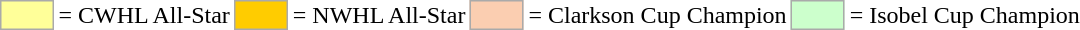<table>
<tr>
<td style="background-color:#FFFF99; border:1px solid #aaaaaa; width:2em;"></td>
<td>= CWHL All-Star</td>
<td style="background-color:#FFCC00; border:1px solid #aaaaaa; width:2em;"></td>
<td>= NWHL All-Star</td>
<td style="background-color:#FBCEB1; border:1px solid #aaaaaa; width:2em;"></td>
<td>= Clarkson Cup Champion</td>
<td style="background-color:#CCFFCC; border:1px solid #aaaaaa; width:2em;"></td>
<td>= Isobel Cup Champion</td>
</tr>
</table>
